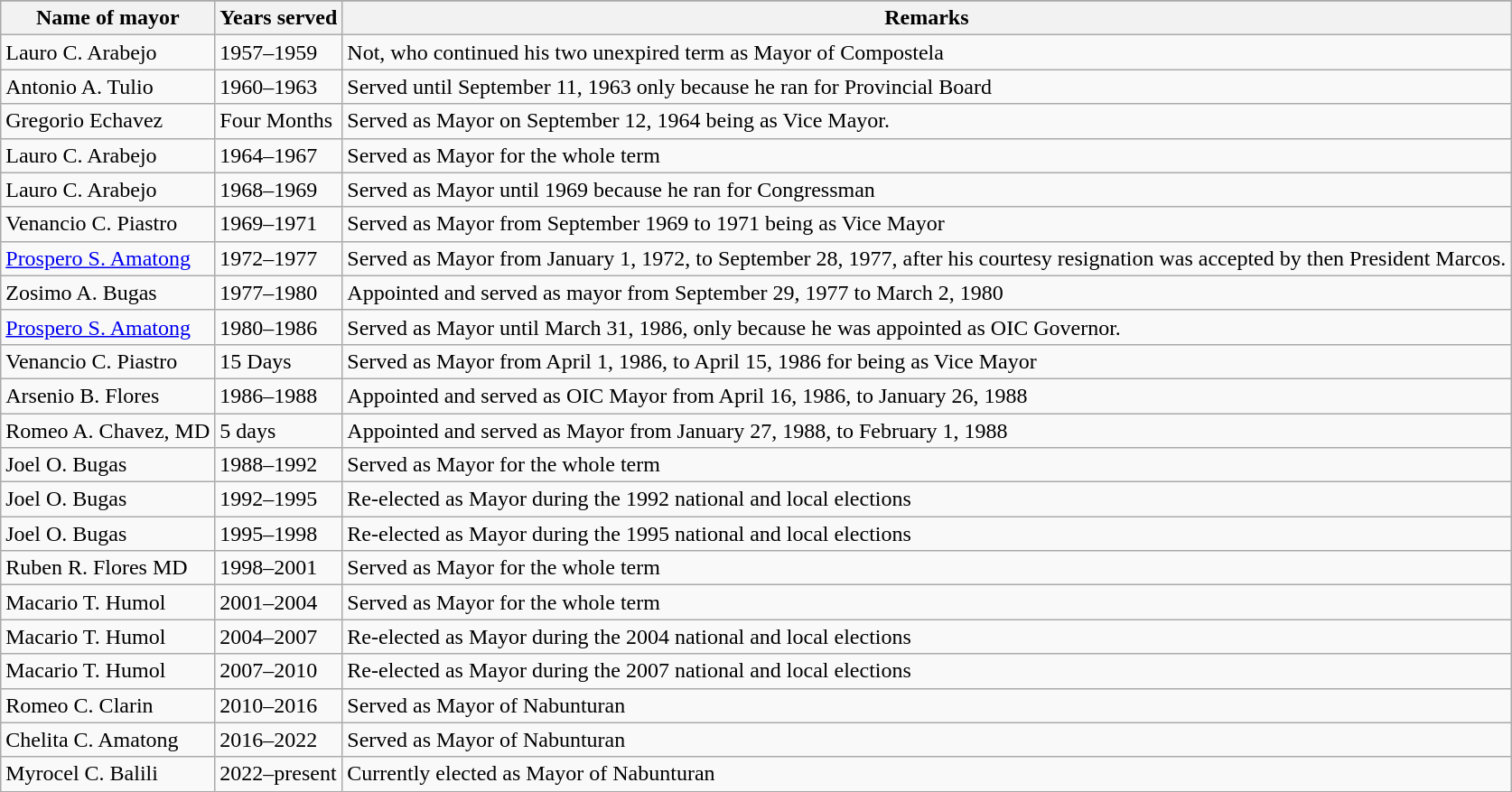<table class="wikitable">
<tr>
</tr>
<tr>
<th>Name of mayor</th>
<th>Years served</th>
<th>Remarks</th>
</tr>
<tr>
<td>Lauro C. Arabejo</td>
<td>1957–1959</td>
<td>Not, who continued his two unexpired term as Mayor of Compostela</td>
</tr>
<tr>
<td>Antonio A. Tulio</td>
<td>1960–1963</td>
<td>Served until September 11, 1963 only because he ran for Provincial Board</td>
</tr>
<tr>
<td>Gregorio Echavez</td>
<td>Four Months</td>
<td>Served as Mayor on September 12, 1964 being as Vice Mayor.</td>
</tr>
<tr>
<td>Lauro C. Arabejo</td>
<td>1964–1967</td>
<td>Served as Mayor for the whole term</td>
</tr>
<tr>
<td>Lauro C. Arabejo</td>
<td>1968–1969</td>
<td>Served as Mayor until 1969 because he ran for Congressman</td>
</tr>
<tr>
<td>Venancio C. Piastro</td>
<td>1969–1971</td>
<td>Served as Mayor from September 1969 to 1971 being as Vice Mayor</td>
</tr>
<tr>
<td><a href='#'>Prospero S. Amatong</a></td>
<td>1972–1977</td>
<td>Served as Mayor from January 1, 1972, to September 28, 1977, after his courtesy resignation was accepted by then President Marcos.</td>
</tr>
<tr>
<td>Zosimo A. Bugas</td>
<td>1977–1980</td>
<td>Appointed and served as mayor from September 29, 1977 to March 2, 1980</td>
</tr>
<tr>
<td><a href='#'>Prospero S. Amatong</a></td>
<td>1980–1986</td>
<td>Served as Mayor until March 31, 1986, only because he was appointed as OIC Governor.</td>
</tr>
<tr>
<td>Venancio C. Piastro</td>
<td>15 Days</td>
<td>Served as Mayor from April 1, 1986, to April 15, 1986 for being as Vice Mayor</td>
</tr>
<tr>
<td>Arsenio B. Flores</td>
<td>1986–1988</td>
<td>Appointed and served as OIC Mayor from April 16, 1986, to January 26, 1988</td>
</tr>
<tr>
<td>Romeo A. Chavez, MD</td>
<td>5 days</td>
<td>Appointed and served as Mayor from January 27, 1988, to February 1, 1988</td>
</tr>
<tr>
<td>Joel O. Bugas</td>
<td>1988–1992</td>
<td>Served as Mayor for the whole term</td>
</tr>
<tr>
<td>Joel O. Bugas</td>
<td>1992–1995</td>
<td>Re-elected as Mayor during the 1992 national and local elections</td>
</tr>
<tr>
<td>Joel O. Bugas</td>
<td>1995–1998</td>
<td>Re-elected as Mayor during the 1995 national and local elections</td>
</tr>
<tr>
<td>Ruben R. Flores MD</td>
<td>1998–2001</td>
<td>Served as Mayor for the whole term</td>
</tr>
<tr>
<td>Macario T. Humol</td>
<td>2001–2004</td>
<td>Served as Mayor for the whole term</td>
</tr>
<tr>
<td>Macario T. Humol</td>
<td>2004–2007</td>
<td>Re-elected as Mayor during the 2004 national and local elections</td>
</tr>
<tr>
<td>Macario T. Humol</td>
<td>2007–2010</td>
<td>Re-elected as Mayor during the 2007 national and local elections</td>
</tr>
<tr>
<td>Romeo C. Clarin</td>
<td>2010–2016</td>
<td>Served as Mayor of Nabunturan</td>
</tr>
<tr>
<td>Chelita C. Amatong</td>
<td>2016–2022</td>
<td>Served as Mayor of Nabunturan</td>
</tr>
<tr>
<td>Myrocel C. Balili</td>
<td>2022–present</td>
<td>Currently elected as Mayor of Nabunturan</td>
</tr>
</table>
